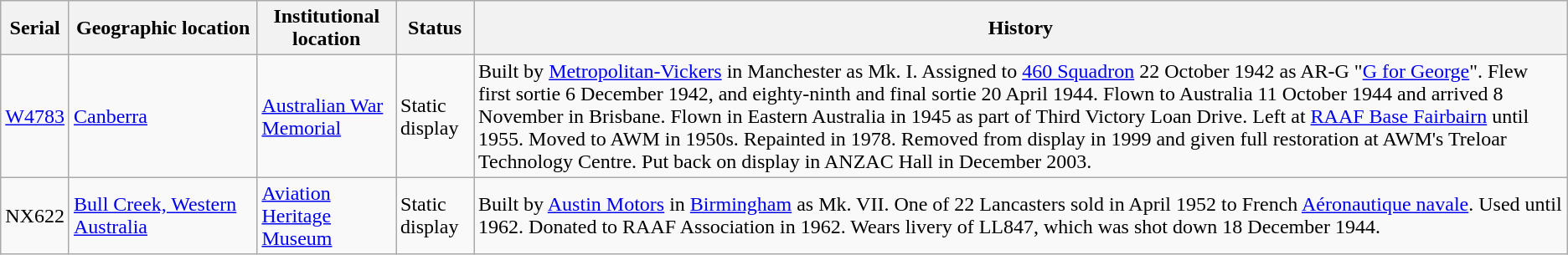<table class="wikitable sortable">
<tr>
<th>Serial</th>
<th width="12%">Geographic location</th>
<th>Institutional location</th>
<th>Status</th>
<th>History</th>
</tr>
<tr>
<td><a href='#'>W4783</a> </td>
<td> <a href='#'>Canberra</a></td>
<td><a href='#'>Australian War Memorial</a></td>
<td>Static display</td>
<td>Built by <a href='#'>Metropolitan-Vickers</a> in Manchester as Mk. I. Assigned to <a href='#'>460 Squadron</a> 22 October 1942 as AR-G "<a href='#'>G for George</a>". Flew first sortie 6 December 1942, and eighty-ninth and final sortie 20 April 1944. Flown to Australia 11 October 1944 and arrived 8 November in Brisbane. Flown in Eastern Australia in 1945 as part of Third Victory Loan Drive. Left at <a href='#'>RAAF Base Fairbairn</a> until 1955. Moved to AWM in 1950s. Repainted in 1978. Removed from display in 1999 and given full restoration at AWM's Treloar Technology Centre. Put back on display in ANZAC Hall in December 2003.</td>
</tr>
<tr>
<td>NX622 </td>
<td> <a href='#'>Bull Creek, Western Australia</a></td>
<td><a href='#'>Aviation Heritage Museum</a></td>
<td>Static display</td>
<td>Built by <a href='#'>Austin Motors</a> in <a href='#'>Birmingham</a> as Mk. VII. One of 22 Lancasters sold in April 1952 to French <a href='#'>Aéronautique navale</a>. Used until 1962. Donated to RAAF Association in 1962. Wears livery of LL847, which was shot down 18 December 1944.</td>
</tr>
</table>
